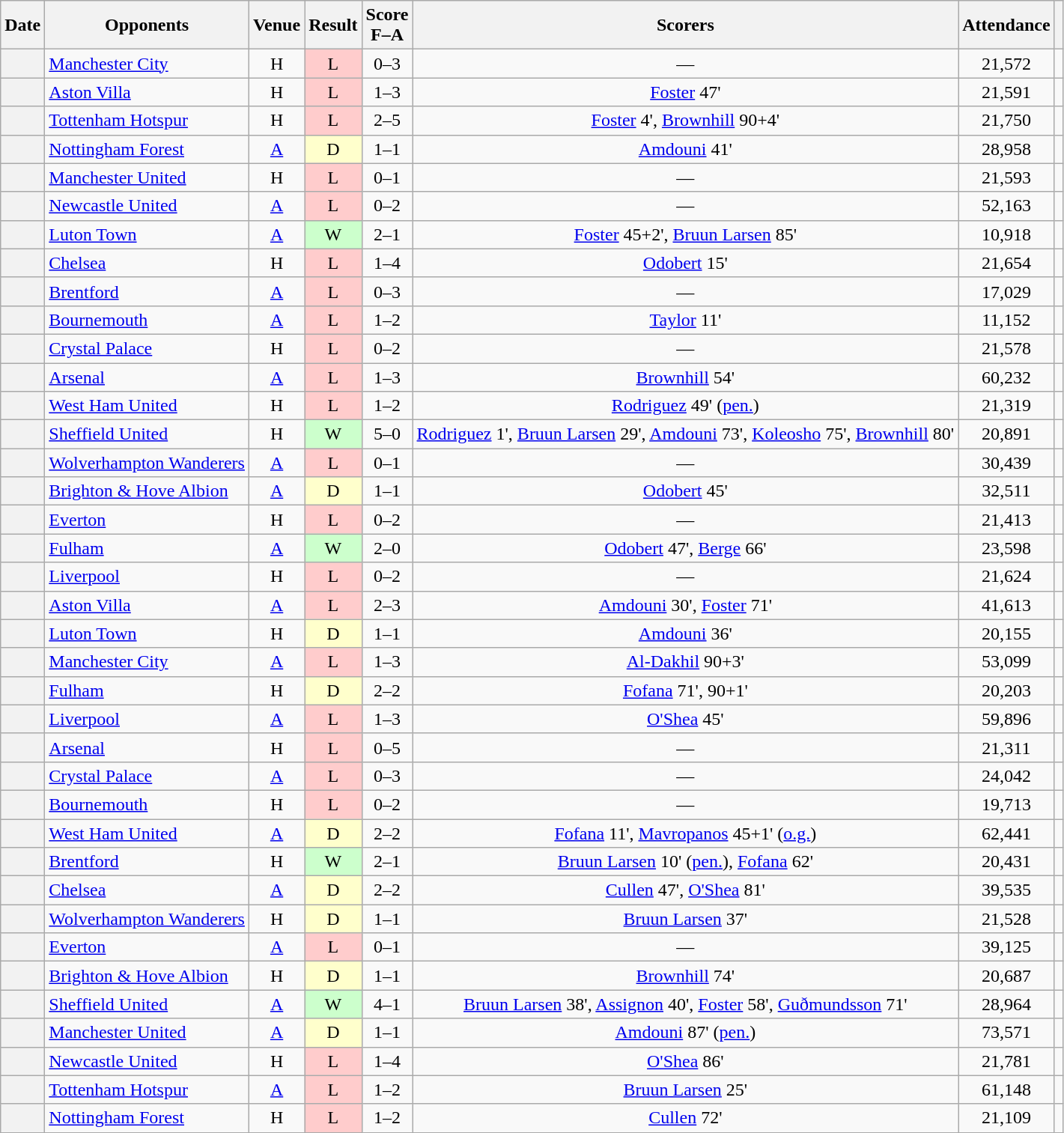<table class="wikitable plainrowheaders sortable" style="text-align:center">
<tr>
<th scope="col">Date</th>
<th scope="col">Opponents</th>
<th scope="col">Venue</th>
<th scope="col">Result</th>
<th scope="col">Score<br>F–A</th>
<th scope="col" class="unsortable">Scorers</th>
<th scope="col">Attendance</th>
<th scope="col" class="unsortable"></th>
</tr>
<tr>
<th scope="row"></th>
<td align="left"><a href='#'>Manchester City</a></td>
<td>H</td>
<td bgcolor="#ffcccc">L</td>
<td>0–3</td>
<td>—</td>
<td>21,572</td>
<td></td>
</tr>
<tr>
<th scope="row"></th>
<td align="left"><a href='#'>Aston Villa</a></td>
<td>H</td>
<td bgcolor="#ffcccc">L</td>
<td>1–3</td>
<td><a href='#'>Foster</a> 47'</td>
<td>21,591</td>
<td></td>
</tr>
<tr>
<th scope="row"></th>
<td align="left"><a href='#'>Tottenham Hotspur</a></td>
<td>H</td>
<td bgcolor="#ffcccc">L</td>
<td>2–5</td>
<td><a href='#'>Foster</a> 4', <a href='#'>Brownhill</a> 90+4'</td>
<td>21,750</td>
<td></td>
</tr>
<tr>
<th scope="row"></th>
<td align="left"><a href='#'>Nottingham Forest</a></td>
<td><a href='#'>A</a></td>
<td bgcolor="#ffffcc">D</td>
<td>1–1</td>
<td><a href='#'>Amdouni</a> 41'</td>
<td>28,958</td>
<td></td>
</tr>
<tr>
<th scope="row"></th>
<td align="left"><a href='#'>Manchester United</a></td>
<td>H</td>
<td bgcolor="#ffcccc">L</td>
<td>0–1</td>
<td>—</td>
<td>21,593</td>
<td></td>
</tr>
<tr>
<th scope="row"></th>
<td align="left"><a href='#'>Newcastle United</a></td>
<td><a href='#'>A</a></td>
<td bgcolor="#ffcccc">L</td>
<td>0–2</td>
<td>—</td>
<td>52,163</td>
<td></td>
</tr>
<tr>
<th scope="row"></th>
<td align="left"><a href='#'>Luton Town</a></td>
<td><a href='#'>A</a></td>
<td bgcolor="#ccffcc">W</td>
<td>2–1</td>
<td><a href='#'>Foster</a> 45+2', <a href='#'>Bruun Larsen</a> 85'</td>
<td>10,918</td>
<td></td>
</tr>
<tr>
<th scope="row"></th>
<td align="left"><a href='#'>Chelsea</a></td>
<td>H</td>
<td bgcolor="#ffcccc">L</td>
<td>1–4</td>
<td><a href='#'>Odobert</a> 15'</td>
<td>21,654</td>
<td></td>
</tr>
<tr>
<th scope="row"></th>
<td align="left"><a href='#'>Brentford</a></td>
<td><a href='#'>A</a></td>
<td bgcolor="#ffcccc">L</td>
<td>0–3</td>
<td>—</td>
<td>17,029</td>
<td></td>
</tr>
<tr>
<th scope="row"></th>
<td align="left"><a href='#'>Bournemouth</a></td>
<td><a href='#'>A</a></td>
<td bgcolor="#ffcccc">L</td>
<td>1–2</td>
<td><a href='#'>Taylor</a> 11'</td>
<td>11,152</td>
<td></td>
</tr>
<tr>
<th scope="row"></th>
<td align="left"><a href='#'>Crystal Palace</a></td>
<td>H</td>
<td bgcolor="#ffcccc">L</td>
<td>0–2</td>
<td>—</td>
<td>21,578</td>
<td></td>
</tr>
<tr>
<th scope="row"></th>
<td align="left"><a href='#'>Arsenal</a></td>
<td><a href='#'>A</a></td>
<td bgcolor="#ffcccc">L</td>
<td>1–3</td>
<td><a href='#'>Brownhill</a> 54'</td>
<td>60,232</td>
<td></td>
</tr>
<tr>
<th scope="row"></th>
<td align="left"><a href='#'>West Ham United</a></td>
<td>H</td>
<td bgcolor="#ffcccc">L</td>
<td>1–2</td>
<td><a href='#'>Rodriguez</a> 49' (<a href='#'>pen.</a>)</td>
<td>21,319</td>
<td></td>
</tr>
<tr>
<th scope="row"></th>
<td align="left"><a href='#'>Sheffield United</a></td>
<td>H</td>
<td bgcolor="#ccffcc">W</td>
<td>5–0</td>
<td><a href='#'>Rodriguez</a> 1', <a href='#'>Bruun Larsen</a> 29', <a href='#'>Amdouni</a> 73', <a href='#'>Koleosho</a> 75', <a href='#'>Brownhill</a> 80'</td>
<td>20,891</td>
<td></td>
</tr>
<tr>
<th scope="row"></th>
<td align="left"><a href='#'>Wolverhampton Wanderers</a></td>
<td><a href='#'>A</a></td>
<td bgcolor="#ffcccc">L</td>
<td>0–1</td>
<td>—</td>
<td>30,439</td>
<td></td>
</tr>
<tr>
<th scope="row"></th>
<td align="left"><a href='#'>Brighton & Hove Albion</a></td>
<td><a href='#'>A</a></td>
<td bgcolor="#ffffcc">D</td>
<td>1–1</td>
<td><a href='#'>Odobert</a> 45'</td>
<td>32,511</td>
<td></td>
</tr>
<tr>
<th scope="row"></th>
<td align="left"><a href='#'>Everton</a></td>
<td>H</td>
<td bgcolor="#ffcccc">L</td>
<td>0–2</td>
<td>—</td>
<td>21,413</td>
<td></td>
</tr>
<tr>
<th scope="row"></th>
<td align="left"><a href='#'>Fulham</a></td>
<td><a href='#'>A</a></td>
<td bgcolor="#ccffcc">W</td>
<td>2–0</td>
<td><a href='#'>Odobert</a> 47', <a href='#'>Berge</a> 66'</td>
<td>23,598</td>
<td></td>
</tr>
<tr>
<th scope="row"></th>
<td align="left"><a href='#'>Liverpool</a></td>
<td>H</td>
<td bgcolor="#ffcccc">L</td>
<td>0–2</td>
<td>—</td>
<td>21,624</td>
<td></td>
</tr>
<tr>
<th scope="row"></th>
<td align="left"><a href='#'>Aston Villa</a></td>
<td><a href='#'>A</a></td>
<td bgcolor="#ffcccc">L</td>
<td>2–3</td>
<td><a href='#'>Amdouni</a> 30', <a href='#'>Foster</a> 71'</td>
<td>41,613</td>
<td></td>
</tr>
<tr>
<th scope="row"></th>
<td align="left"><a href='#'>Luton Town</a></td>
<td>H</td>
<td bgcolor="#ffffcc">D</td>
<td>1–1</td>
<td><a href='#'>Amdouni</a> 36'</td>
<td>20,155</td>
<td></td>
</tr>
<tr>
<th scope="row"></th>
<td align="left"><a href='#'>Manchester City</a></td>
<td><a href='#'>A</a></td>
<td bgcolor="#ffcccc">L</td>
<td>1–3</td>
<td><a href='#'>Al-Dakhil</a> 90+3'</td>
<td>53,099</td>
<td></td>
</tr>
<tr>
<th scope="row"></th>
<td align="left"><a href='#'>Fulham</a></td>
<td>H</td>
<td bgcolor="#ffffcc">D</td>
<td>2–2</td>
<td><a href='#'>Fofana</a> 71', 90+1'</td>
<td>20,203</td>
<td></td>
</tr>
<tr>
<th scope="row"></th>
<td align="left"><a href='#'>Liverpool</a></td>
<td><a href='#'>A</a></td>
<td bgcolor="#ffcccc">L</td>
<td>1–3</td>
<td><a href='#'>O'Shea</a> 45'</td>
<td>59,896</td>
<td></td>
</tr>
<tr>
<th scope="row"></th>
<td align="left"><a href='#'>Arsenal</a></td>
<td>H</td>
<td bgcolor="#ffcccc">L</td>
<td>0–5</td>
<td>—</td>
<td>21,311</td>
<td></td>
</tr>
<tr>
<th scope="row"></th>
<td align="left"><a href='#'>Crystal Palace</a></td>
<td><a href='#'>A</a></td>
<td bgcolor="#ffcccc">L</td>
<td>0–3</td>
<td>—</td>
<td>24,042</td>
<td></td>
</tr>
<tr>
<th scope="row"></th>
<td align="left"><a href='#'>Bournemouth</a></td>
<td>H</td>
<td bgcolor="#ffcccc">L</td>
<td>0–2</td>
<td>—</td>
<td>19,713</td>
<td></td>
</tr>
<tr>
<th scope="row"></th>
<td align="left"><a href='#'>West Ham United</a></td>
<td><a href='#'>A</a></td>
<td bgcolor="#ffffcc">D</td>
<td>2–2</td>
<td><a href='#'>Fofana</a> 11', <a href='#'>Mavropanos</a> 45+1' (<a href='#'>o.g.</a>)</td>
<td>62,441</td>
<td></td>
</tr>
<tr>
<th scope="row"></th>
<td align="left"><a href='#'>Brentford</a></td>
<td>H</td>
<td bgcolor="#ccffcc">W</td>
<td>2–1</td>
<td><a href='#'>Bruun Larsen</a> 10' (<a href='#'>pen.</a>), <a href='#'>Fofana</a> 62'</td>
<td>20,431</td>
<td></td>
</tr>
<tr>
<th scope="row"></th>
<td align="left"><a href='#'>Chelsea</a></td>
<td><a href='#'>A</a></td>
<td bgcolor="#ffffcc">D</td>
<td>2–2</td>
<td><a href='#'>Cullen</a> 47', <a href='#'>O'Shea</a> 81'</td>
<td>39,535</td>
<td></td>
</tr>
<tr>
<th scope="row"></th>
<td align="left"><a href='#'>Wolverhampton Wanderers</a></td>
<td>H</td>
<td bgcolor="#ffffcc">D</td>
<td>1–1</td>
<td><a href='#'>Bruun Larsen</a> 37'</td>
<td>21,528</td>
<td></td>
</tr>
<tr>
<th scope="row"></th>
<td align="left"><a href='#'>Everton</a></td>
<td><a href='#'>A</a></td>
<td bgcolor="#ffcccc">L</td>
<td>0–1</td>
<td>—</td>
<td>39,125</td>
<td></td>
</tr>
<tr>
<th scope="row"></th>
<td align="left"><a href='#'>Brighton & Hove Albion</a></td>
<td>H</td>
<td bgcolor="#ffffcc">D</td>
<td>1–1</td>
<td><a href='#'>Brownhill</a> 74'</td>
<td>20,687</td>
<td></td>
</tr>
<tr>
<th scope="row"></th>
<td align="left"><a href='#'>Sheffield United</a></td>
<td><a href='#'>A</a></td>
<td bgcolor="#ccffcc">W</td>
<td>4–1</td>
<td><a href='#'>Bruun Larsen</a> 38', <a href='#'>Assignon</a> 40', <a href='#'>Foster</a> 58', <a href='#'>Guðmundsson</a> 71'</td>
<td>28,964</td>
<td></td>
</tr>
<tr>
<th scope="row"></th>
<td align="left"><a href='#'>Manchester United</a></td>
<td><a href='#'>A</a></td>
<td bgcolor="#ffffcc">D</td>
<td>1–1</td>
<td><a href='#'>Amdouni</a> 87' (<a href='#'>pen.</a>)</td>
<td>73,571</td>
<td></td>
</tr>
<tr>
<th scope="row"></th>
<td align="left"><a href='#'>Newcastle United</a></td>
<td>H</td>
<td bgcolor="#ffcccc">L</td>
<td>1–4</td>
<td><a href='#'>O'Shea</a> 86'</td>
<td>21,781</td>
<td></td>
</tr>
<tr>
<th scope="row"></th>
<td align="left"><a href='#'>Tottenham Hotspur</a></td>
<td><a href='#'>A</a></td>
<td bgcolor="#ffcccc">L</td>
<td>1–2</td>
<td><a href='#'>Bruun Larsen</a> 25'</td>
<td>61,148</td>
<td></td>
</tr>
<tr>
<th scope="row"></th>
<td align="left"><a href='#'>Nottingham Forest</a></td>
<td>H</td>
<td bgcolor="#ffcccc">L</td>
<td>1–2</td>
<td><a href='#'>Cullen</a> 72'</td>
<td>21,109</td>
<td></td>
</tr>
</table>
